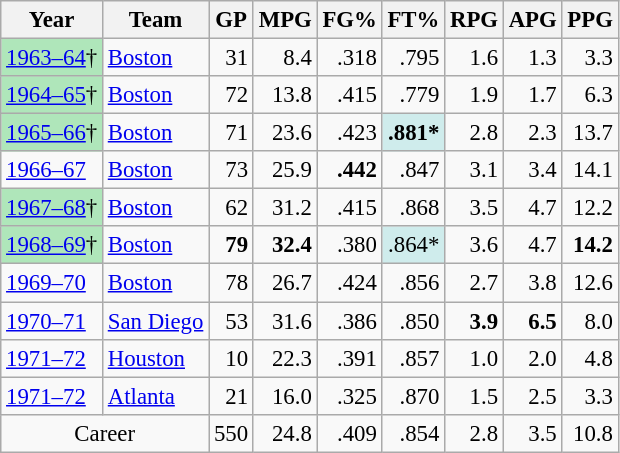<table class="wikitable sortable" style="font-size:95%; text-align:right;">
<tr>
<th>Year</th>
<th>Team</th>
<th>GP</th>
<th>MPG</th>
<th>FG%</th>
<th>FT%</th>
<th>RPG</th>
<th>APG</th>
<th>PPG</th>
</tr>
<tr>
<td style="text-align:left;background:#afe6ba;"><a href='#'>1963–64</a>†</td>
<td style="text-align:left;"><a href='#'>Boston</a></td>
<td>31</td>
<td>8.4</td>
<td>.318</td>
<td>.795</td>
<td>1.6</td>
<td>1.3</td>
<td>3.3</td>
</tr>
<tr>
<td style="text-align:left;background:#afe6ba;"><a href='#'>1964–65</a>†</td>
<td style="text-align:left;"><a href='#'>Boston</a></td>
<td>72</td>
<td>13.8</td>
<td>.415</td>
<td>.779</td>
<td>1.9</td>
<td>1.7</td>
<td>6.3</td>
</tr>
<tr>
<td style="text-align:left;background:#afe6ba;"><a href='#'>1965–66</a>†</td>
<td style="text-align:left;"><a href='#'>Boston</a></td>
<td>71</td>
<td>23.6</td>
<td>.423</td>
<td style="background:#cfecec;"><strong>.881*</strong></td>
<td>2.8</td>
<td>2.3</td>
<td>13.7</td>
</tr>
<tr>
<td style="text-align:left;"><a href='#'>1966–67</a></td>
<td style="text-align:left;"><a href='#'>Boston</a></td>
<td>73</td>
<td>25.9</td>
<td><strong>.442</strong></td>
<td>.847</td>
<td>3.1</td>
<td>3.4</td>
<td>14.1</td>
</tr>
<tr>
<td style="text-align:left;background:#afe6ba;"><a href='#'>1967–68</a>†</td>
<td style="text-align:left;"><a href='#'>Boston</a></td>
<td>62</td>
<td>31.2</td>
<td>.415</td>
<td>.868</td>
<td>3.5</td>
<td>4.7</td>
<td>12.2</td>
</tr>
<tr>
<td style="text-align:left;background:#afe6ba;"><a href='#'>1968–69</a>†</td>
<td style="text-align:left;"><a href='#'>Boston</a></td>
<td><strong>79</strong></td>
<td><strong>32.4</strong></td>
<td>.380</td>
<td style="background:#cfecec;">.864*</td>
<td>3.6</td>
<td>4.7</td>
<td><strong>14.2</strong></td>
</tr>
<tr>
<td style="text-align:left;"><a href='#'>1969–70</a></td>
<td style="text-align:left;"><a href='#'>Boston</a></td>
<td>78</td>
<td>26.7</td>
<td>.424</td>
<td>.856</td>
<td>2.7</td>
<td>3.8</td>
<td>12.6</td>
</tr>
<tr>
<td style="text-align:left;"><a href='#'>1970–71</a></td>
<td style="text-align:left;"><a href='#'>San Diego</a></td>
<td>53</td>
<td>31.6</td>
<td>.386</td>
<td>.850</td>
<td><strong>3.9</strong></td>
<td><strong>6.5</strong></td>
<td>8.0</td>
</tr>
<tr>
<td style="text-align:left;"><a href='#'>1971–72</a></td>
<td style="text-align:left;"><a href='#'>Houston</a></td>
<td>10</td>
<td>22.3</td>
<td>.391</td>
<td>.857</td>
<td>1.0</td>
<td>2.0</td>
<td>4.8</td>
</tr>
<tr>
<td style="text-align:left;"><a href='#'>1971–72</a></td>
<td style="text-align:left;"><a href='#'>Atlanta</a></td>
<td>21</td>
<td>16.0</td>
<td>.325</td>
<td>.870</td>
<td>1.5</td>
<td>2.5</td>
<td>3.3</td>
</tr>
<tr class="sortbottom">
<td colspan="2" style="text-align:center;">Career</td>
<td>550</td>
<td>24.8</td>
<td>.409</td>
<td>.854</td>
<td>2.8</td>
<td>3.5</td>
<td>10.8</td>
</tr>
</table>
